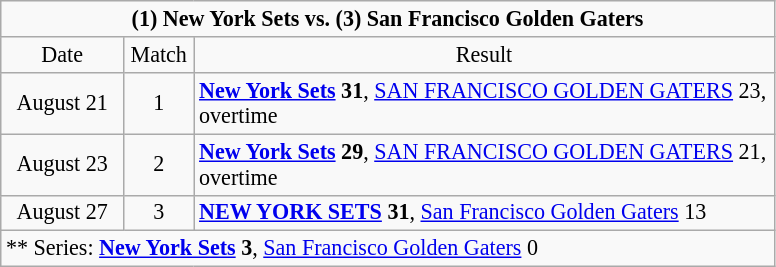<table class="wikitable" style="font-size:92%; text-align:left; line-height:normal; width=50%">
<tr>
<td style="text-align:center;" colspan=3><strong>(1) New York Sets vs. (3) San Francisco Golden Gaters</strong></td>
</tr>
<tr>
<td style="text-align:center; width:75px">Date</td>
<td style="text-align:center; width:40px">Match</td>
<td style="text-align:center; width:380px">Result</td>
</tr>
<tr>
<td style="text-align:center;">August 21</td>
<td style="text-align:center;">1</td>
<td><strong><a href='#'>New York Sets</a> 31</strong>, <a href='#'>SAN FRANCISCO GOLDEN GATERS</a> 23, overtime</td>
</tr>
<tr>
<td style="text-align:center;">August 23</td>
<td style="text-align:center;">2</td>
<td><strong><a href='#'>New York Sets</a> 29</strong>, <a href='#'>SAN FRANCISCO GOLDEN GATERS</a> 21, overtime</td>
</tr>
<tr>
<td style="text-align:center;">August 27</td>
<td style="text-align:center;">3</td>
<td><strong><a href='#'>NEW YORK SETS</a> 31</strong>, <a href='#'>San Francisco Golden Gaters</a> 13</td>
</tr>
<tr>
<td style="text-align:left;" colspan=3>** Series: <strong><a href='#'>New York Sets</a> 3</strong>, <a href='#'>San Francisco Golden Gaters</a> 0</td>
</tr>
</table>
